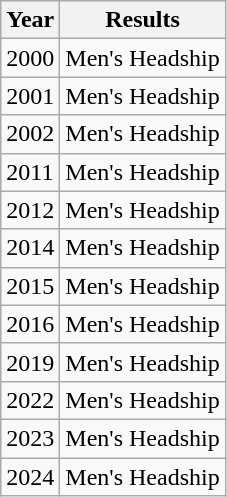<table class="wikitable">
<tr>
<th>Year</th>
<th>Results</th>
</tr>
<tr>
<td>2000</td>
<td>Men's Headship</td>
</tr>
<tr>
<td>2001</td>
<td>Men's Headship</td>
</tr>
<tr>
<td>2002</td>
<td>Men's Headship</td>
</tr>
<tr>
<td>2011</td>
<td>Men's Headship</td>
</tr>
<tr>
<td>2012</td>
<td>Men's Headship</td>
</tr>
<tr>
<td>2014</td>
<td>Men's Headship</td>
</tr>
<tr>
<td>2015</td>
<td>Men's Headship</td>
</tr>
<tr>
<td>2016</td>
<td>Men's Headship</td>
</tr>
<tr>
<td>2019</td>
<td>Men's Headship</td>
</tr>
<tr>
<td>2022</td>
<td>Men's Headship</td>
</tr>
<tr>
<td>2023</td>
<td>Men's Headship</td>
</tr>
<tr>
<td>2024</td>
<td>Men's Headship</td>
</tr>
</table>
